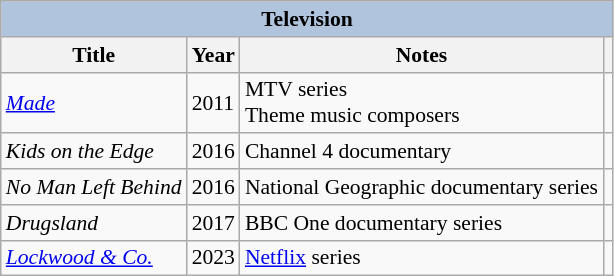<table class="wikitable" style="font-size: 90%;">
<tr>
<th colspan="5" style="background: LightSteelBlue;">Television</th>
</tr>
<tr>
<th>Title</th>
<th>Year</th>
<th>Notes</th>
<th></th>
</tr>
<tr>
<td><em><a href='#'>Made</a></em></td>
<td>2011</td>
<td>MTV series<br>Theme music composers</td>
<td></td>
</tr>
<tr>
<td><em>Kids on the Edge</em></td>
<td>2016</td>
<td>Channel 4 documentary</td>
<td></td>
</tr>
<tr>
<td><em>No Man Left Behind</em></td>
<td>2016</td>
<td>National Geographic documentary series</td>
<td></td>
</tr>
<tr>
<td><em>Drugsland</em></td>
<td>2017</td>
<td>BBC One documentary series</td>
<td></td>
</tr>
<tr>
<td><em><a href='#'>Lockwood & Co.</a></em></td>
<td>2023</td>
<td><a href='#'>Netflix</a> series</td>
<td></td>
</tr>
</table>
